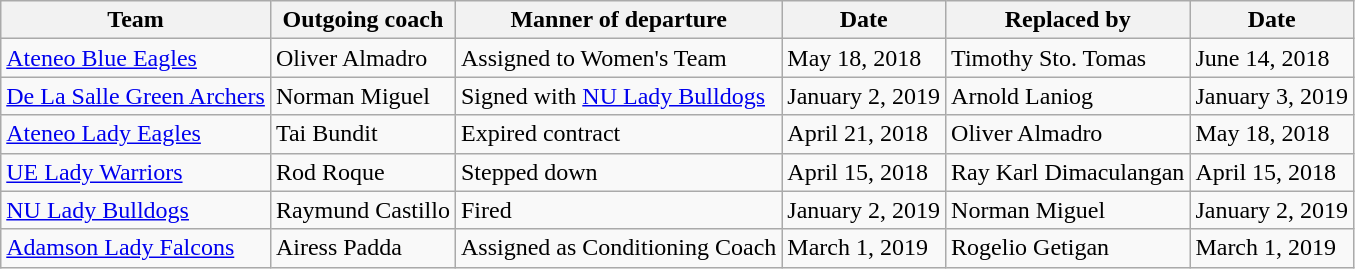<table class=wikitable>
<tr>
<th>Team</th>
<th>Outgoing coach</th>
<th>Manner of departure</th>
<th>Date</th>
<th>Replaced by</th>
<th>Date</th>
</tr>
<tr>
<td><a href='#'>Ateneo Blue Eagles</a></td>
<td>Oliver Almadro</td>
<td>Assigned to Women's Team</td>
<td>May 18, 2018 </td>
<td>Timothy Sto. Tomas</td>
<td>June 14, 2018 </td>
</tr>
<tr>
<td><a href='#'>De La Salle Green Archers</a></td>
<td>Norman Miguel</td>
<td>Signed with <a href='#'>NU Lady Bulldogs</a></td>
<td>January 2, 2019</td>
<td>Arnold Laniog</td>
<td>January 3, 2019 </td>
</tr>
<tr>
<td><a href='#'>Ateneo Lady Eagles</a></td>
<td>Tai Bundit</td>
<td>Expired contract</td>
<td>April 21, 2018 </td>
<td>Oliver Almadro</td>
<td>May 18, 2018 </td>
</tr>
<tr>
<td><a href='#'>UE Lady Warriors</a></td>
<td>Rod Roque</td>
<td>Stepped down</td>
<td>April 15, 2018</td>
<td>Ray Karl Dimaculangan</td>
<td>April 15, 2018 </td>
</tr>
<tr>
<td><a href='#'>NU Lady Bulldogs</a></td>
<td>Raymund Castillo</td>
<td>Fired</td>
<td>January 2, 2019</td>
<td>Norman Miguel</td>
<td>January 2, 2019 </td>
</tr>
<tr>
<td><a href='#'>Adamson Lady Falcons</a></td>
<td>Airess Padda</td>
<td>Assigned as Conditioning Coach</td>
<td>March 1, 2019</td>
<td>Rogelio Getigan</td>
<td>March 1, 2019 </td>
</tr>
</table>
